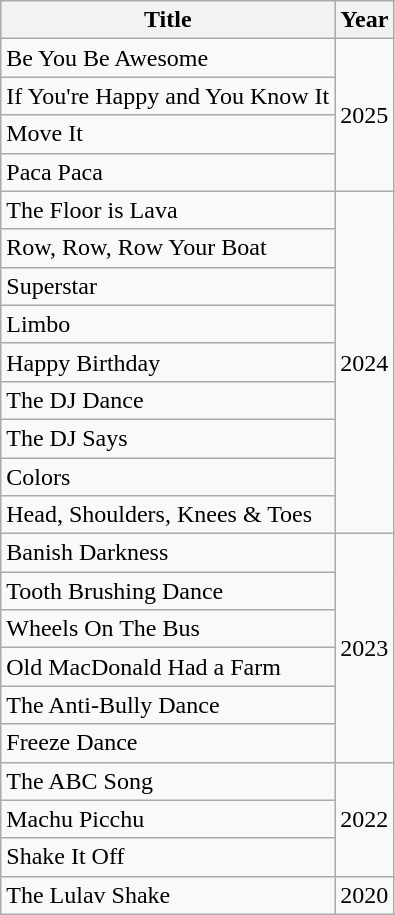<table class="wikitable">
<tr>
<th>Title</th>
<th>Year</th>
</tr>
<tr>
<td>Be You Be Awesome</td>
<td rowspan="4">2025</td>
</tr>
<tr>
<td>If You're Happy and You Know It</td>
</tr>
<tr>
<td>Move It</td>
</tr>
<tr>
<td>Paca Paca</td>
</tr>
<tr>
<td>The Floor is Lava</td>
<td rowspan="9">2024</td>
</tr>
<tr>
<td>Row, Row, Row Your Boat</td>
</tr>
<tr>
<td>Superstar</td>
</tr>
<tr>
<td>Limbo</td>
</tr>
<tr>
<td>Happy Birthday</td>
</tr>
<tr>
<td>The DJ Dance</td>
</tr>
<tr>
<td>The DJ Says</td>
</tr>
<tr>
<td>Colors</td>
</tr>
<tr>
<td>Head, Shoulders, Knees & Toes</td>
</tr>
<tr>
<td>Banish Darkness</td>
<td rowspan="6">2023</td>
</tr>
<tr>
<td>Tooth Brushing Dance</td>
</tr>
<tr>
<td>Wheels On The Bus</td>
</tr>
<tr>
<td>Old MacDonald Had a Farm</td>
</tr>
<tr>
<td>The Anti-Bully Dance</td>
</tr>
<tr>
<td>Freeze Dance</td>
</tr>
<tr>
<td>The ABC Song</td>
<td rowspan="3">2022</td>
</tr>
<tr>
<td>Machu Picchu</td>
</tr>
<tr>
<td>Shake It Off</td>
</tr>
<tr>
<td>The Lulav Shake</td>
<td>2020</td>
</tr>
</table>
